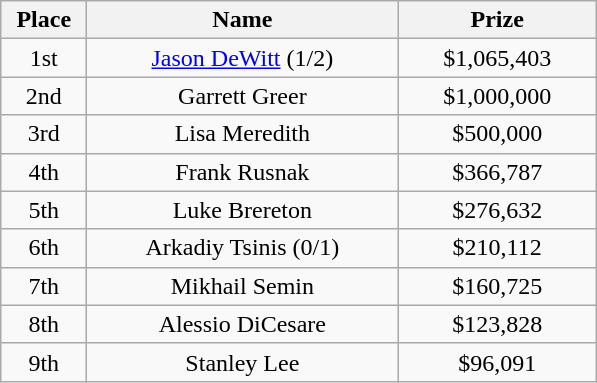<table class="wikitable">
<tr>
<th width="50">Place</th>
<th width="200">Name</th>
<th width="125">Prize</th>
</tr>
<tr>
<td align = "center">1st</td>
<td align = "center"><a href='#'>Jason DeWitt</a> (1/2)</td>
<td align = "center">$1,065,403</td>
</tr>
<tr>
<td align = "center">2nd</td>
<td align = "center">Garrett Greer</td>
<td align = "center">$1,000,000</td>
</tr>
<tr>
<td align = "center">3rd</td>
<td align = "center">Lisa Meredith</td>
<td align = "center">$500,000</td>
</tr>
<tr>
<td align = "center">4th</td>
<td align = "center">Frank Rusnak</td>
<td align = "center">$366,787</td>
</tr>
<tr>
<td align = "center">5th</td>
<td align = "center">Luke Brereton</td>
<td align = "center">$276,632</td>
</tr>
<tr>
<td align = "center">6th</td>
<td align = "center">Arkadiy Tsinis (0/1)</td>
<td align = "center">$210,112</td>
</tr>
<tr>
<td align = "center">7th</td>
<td align = "center">Mikhail Semin</td>
<td align = "center">$160,725</td>
</tr>
<tr>
<td align = "center">8th</td>
<td align = "center">Alessio DiCesare</td>
<td align = "center">$123,828</td>
</tr>
<tr>
<td align = "center">9th</td>
<td align = "center">Stanley Lee</td>
<td align = "center">$96,091</td>
</tr>
</table>
